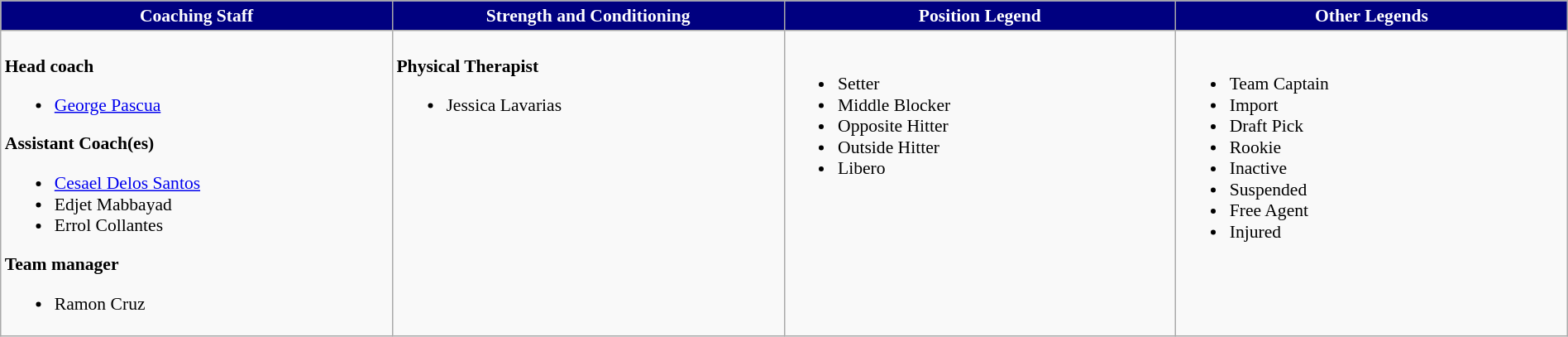<table class=wikitable style="font-size:90%; width:100%">
<tr>
<th style="background:navy; color:white;" width="25%">Coaching Staff</th>
<th style="background:navy; color:white;" width="25%">Strength and Conditioning</th>
<th style="background:navy; color:white;" width="25%">Position Legend</th>
<th style="background:navy; color:white;" width="25%">Other Legends</th>
</tr>
<tr>
<td valign="top"><br><strong>Head coach</strong><ul><li> <a href='#'>George Pascua</a></li></ul><strong>Assistant Coach(es)</strong><ul><li> <a href='#'>Cesael Delos Santos</a></li><li> Edjet Mabbayad</li><li> Errol Collantes</li></ul><strong>Team manager</strong><ul><li> Ramon Cruz</li></ul></td>
<td valign="top"><br><strong>Physical Therapist</strong><ul><li> Jessica Lavarias</li></ul></td>
<td valign="top"><br><ul><li> Setter</li><li> Middle Blocker</li><li> Opposite Hitter</li><li> Outside Hitter</li><li> Libero</li></ul></td>
<td valign="top"><br><ul><li> Team Captain</li><li> Import</li><li> Draft Pick</li><li> Rookie</li><li> Inactive</li><li> Suspended</li><li> Free Agent</li><li> Injured</li></ul></td>
</tr>
</table>
